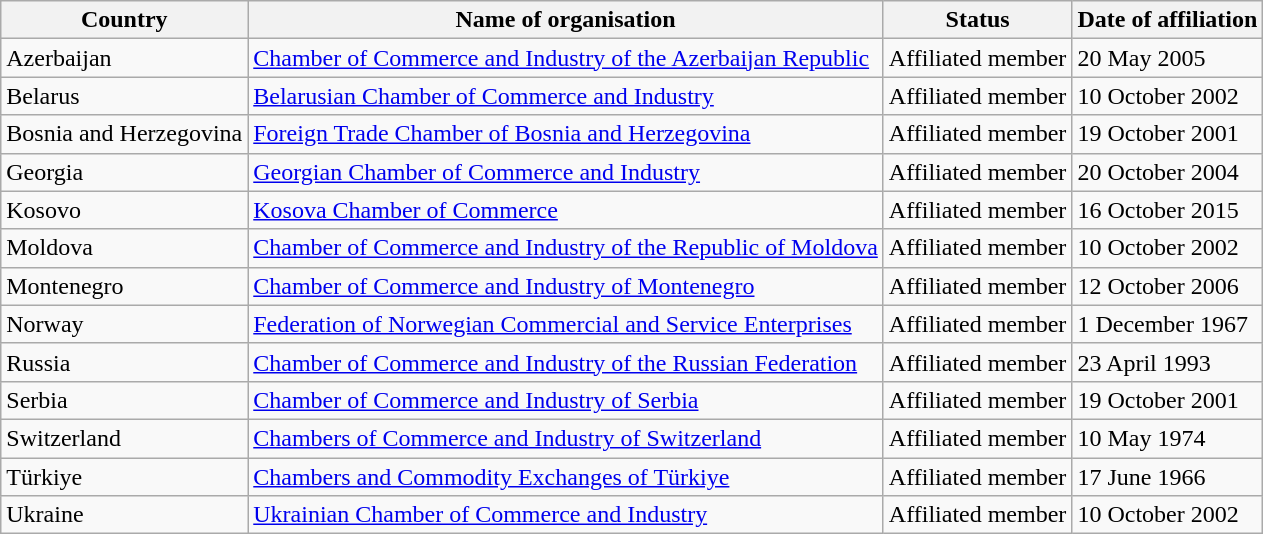<table class="wikitable sortable mw-collapsible mw-collapsed">
<tr>
<th>Country</th>
<th>Name of organisation</th>
<th>Status</th>
<th>Date of affiliation</th>
</tr>
<tr>
<td>Azerbaijan</td>
<td><a href='#'>Chamber of Commerce and Industry of the Azerbaijan Republic</a></td>
<td>Affiliated member</td>
<td>20 May 2005</td>
</tr>
<tr>
<td>Belarus</td>
<td><a href='#'>Belarusian Chamber of Commerce and Industry</a></td>
<td>Affiliated member</td>
<td>10 October 2002</td>
</tr>
<tr>
<td>Bosnia and Herzegovina</td>
<td><a href='#'>Foreign Trade Chamber of Bosnia and Herzegovina</a></td>
<td>Affiliated member</td>
<td>19 October 2001</td>
</tr>
<tr>
<td>Georgia</td>
<td><a href='#'>Georgian Chamber of Commerce and Industry</a></td>
<td>Affiliated member</td>
<td>20 October 2004</td>
</tr>
<tr>
<td>Kosovo</td>
<td><a href='#'>Kosova Chamber of Commerce</a></td>
<td>Affiliated member</td>
<td>16 October 2015</td>
</tr>
<tr>
<td>Moldova</td>
<td><a href='#'>Chamber of Commerce and Industry of the Republic of Moldova</a></td>
<td>Affiliated member</td>
<td>10 October 2002</td>
</tr>
<tr>
<td>Montenegro</td>
<td><a href='#'>Chamber of Commerce and Industry of Montenegro</a></td>
<td>Affiliated member</td>
<td>12 October 2006</td>
</tr>
<tr>
<td>Norway</td>
<td><a href='#'>Federation of Norwegian Commercial and Service Enterprises</a></td>
<td>Affiliated member</td>
<td>1 December 1967</td>
</tr>
<tr>
<td>Russia</td>
<td><a href='#'>Chamber of Commerce and Industry of the Russian Federation</a></td>
<td>Affiliated member</td>
<td>23 April 1993</td>
</tr>
<tr>
<td>Serbia</td>
<td><a href='#'>Chamber of Commerce and Industry of Serbia</a></td>
<td>Affiliated member</td>
<td>19 October 2001</td>
</tr>
<tr>
<td>Switzerland</td>
<td><a href='#'>Chambers of Commerce and Industry of Switzerland</a></td>
<td>Affiliated member</td>
<td>10 May 1974</td>
</tr>
<tr>
<td>Türkiye</td>
<td><a href='#'>Chambers and Commodity Exchanges of Türkiye</a></td>
<td>Affiliated member</td>
<td>17 June 1966</td>
</tr>
<tr>
<td>Ukraine</td>
<td><a href='#'>Ukrainian Chamber of Commerce and Industry</a></td>
<td>Affiliated member</td>
<td>10 October 2002</td>
</tr>
</table>
